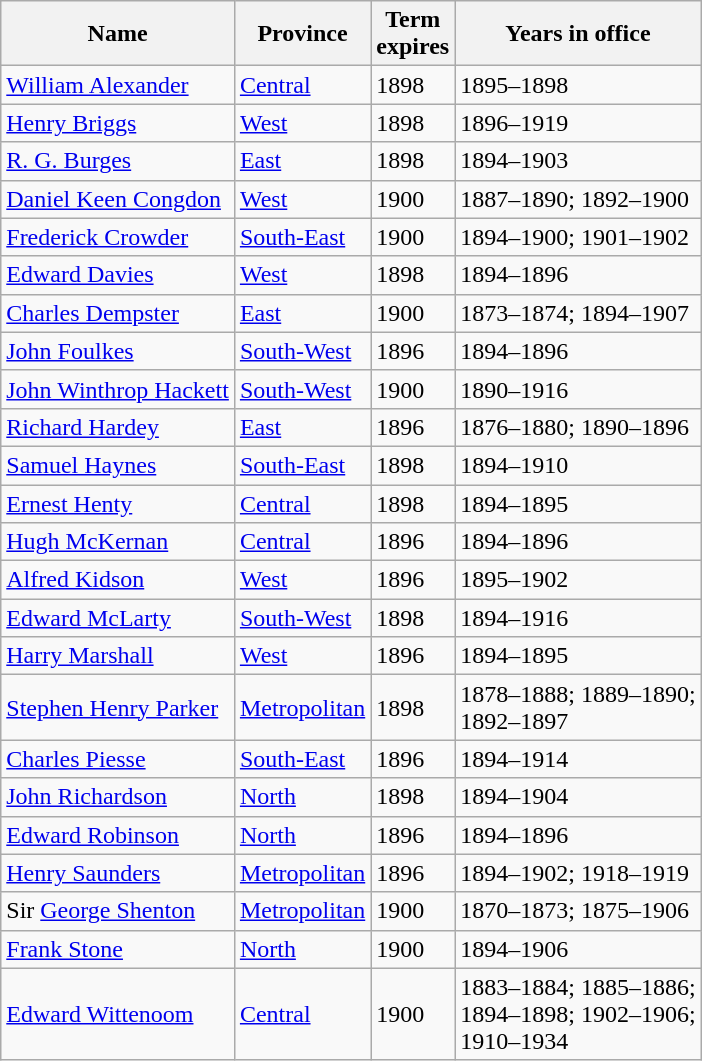<table class="wikitable sortable">
<tr>
<th>Name</th>
<th>Province</th>
<th>Term<br>expires</th>
<th>Years in office</th>
</tr>
<tr>
<td><a href='#'>William Alexander</a></td>
<td><a href='#'>Central</a></td>
<td>1898</td>
<td>1895–1898</td>
</tr>
<tr>
<td><a href='#'>Henry Briggs</a></td>
<td><a href='#'>West</a></td>
<td>1898</td>
<td>1896–1919</td>
</tr>
<tr>
<td><a href='#'>R. G. Burges</a></td>
<td><a href='#'>East</a></td>
<td>1898</td>
<td>1894–1903</td>
</tr>
<tr>
<td><a href='#'>Daniel Keen Congdon</a></td>
<td><a href='#'>West</a></td>
<td>1900</td>
<td>1887–1890; 1892–1900</td>
</tr>
<tr>
<td><a href='#'>Frederick Crowder</a></td>
<td><a href='#'>South-East</a></td>
<td>1900</td>
<td>1894–1900; 1901–1902</td>
</tr>
<tr>
<td><a href='#'>Edward Davies</a></td>
<td><a href='#'>West</a></td>
<td>1898</td>
<td>1894–1896</td>
</tr>
<tr>
<td><a href='#'>Charles Dempster</a></td>
<td><a href='#'>East</a></td>
<td>1900</td>
<td>1873–1874; 1894–1907</td>
</tr>
<tr>
<td><a href='#'>John Foulkes</a></td>
<td><a href='#'>South-West</a></td>
<td>1896</td>
<td>1894–1896</td>
</tr>
<tr>
<td><a href='#'>John Winthrop Hackett</a></td>
<td><a href='#'>South-West</a></td>
<td>1900</td>
<td>1890–1916</td>
</tr>
<tr>
<td><a href='#'>Richard Hardey</a></td>
<td><a href='#'>East</a></td>
<td>1896</td>
<td>1876–1880; 1890–1896</td>
</tr>
<tr>
<td><a href='#'>Samuel Haynes</a></td>
<td><a href='#'>South-East</a></td>
<td>1898</td>
<td>1894–1910</td>
</tr>
<tr>
<td><a href='#'>Ernest Henty</a></td>
<td><a href='#'>Central</a></td>
<td>1898</td>
<td>1894–1895</td>
</tr>
<tr>
<td><a href='#'>Hugh McKernan</a></td>
<td><a href='#'>Central</a></td>
<td>1896</td>
<td>1894–1896</td>
</tr>
<tr>
<td><a href='#'>Alfred Kidson</a></td>
<td><a href='#'>West</a></td>
<td>1896</td>
<td>1895–1902</td>
</tr>
<tr>
<td><a href='#'>Edward McLarty</a></td>
<td><a href='#'>South-West</a></td>
<td>1898</td>
<td>1894–1916</td>
</tr>
<tr>
<td><a href='#'>Harry Marshall</a></td>
<td><a href='#'>West</a></td>
<td>1896</td>
<td>1894–1895</td>
</tr>
<tr>
<td><a href='#'>Stephen Henry Parker</a></td>
<td><a href='#'>Metropolitan</a></td>
<td>1898</td>
<td>1878–1888; 1889–1890;<br>1892–1897</td>
</tr>
<tr>
<td><a href='#'>Charles Piesse</a></td>
<td><a href='#'>South-East</a></td>
<td>1896</td>
<td>1894–1914</td>
</tr>
<tr>
<td><a href='#'>John Richardson</a></td>
<td><a href='#'>North</a></td>
<td>1898</td>
<td>1894–1904</td>
</tr>
<tr>
<td><a href='#'>Edward Robinson</a></td>
<td><a href='#'>North</a></td>
<td>1896</td>
<td>1894–1896</td>
</tr>
<tr>
<td><a href='#'>Henry Saunders</a></td>
<td><a href='#'>Metropolitan</a></td>
<td>1896</td>
<td>1894–1902; 1918–1919</td>
</tr>
<tr>
<td>Sir <a href='#'>George Shenton</a></td>
<td><a href='#'>Metropolitan</a></td>
<td>1900</td>
<td>1870–1873; 1875–1906</td>
</tr>
<tr>
<td><a href='#'>Frank Stone</a></td>
<td><a href='#'>North</a></td>
<td>1900</td>
<td>1894–1906</td>
</tr>
<tr>
<td><a href='#'>Edward Wittenoom</a></td>
<td><a href='#'>Central</a></td>
<td>1900</td>
<td>1883–1884; 1885–1886;<br>1894–1898; 1902–1906;<br>1910–1934</td>
</tr>
</table>
